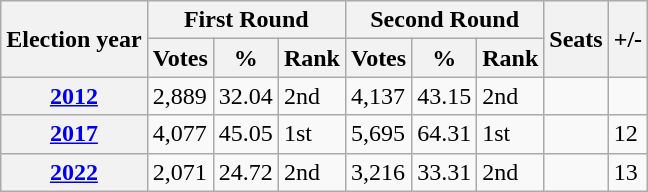<table class="wikitable">
<tr>
<th rowspan="2">Election year</th>
<th colspan="3">First Round</th>
<th colspan="3">Second Round</th>
<th rowspan="2">Seats</th>
<th rowspan="2">+/-</th>
</tr>
<tr>
<th>Votes</th>
<th>%</th>
<th>Rank</th>
<th>Votes</th>
<th>%</th>
<th>Rank</th>
</tr>
<tr>
<th><a href='#'>2012</a></th>
<td>2,889</td>
<td>32.04</td>
<td>2nd</td>
<td>4,137</td>
<td>43.15</td>
<td>2nd</td>
<td></td>
<td></td>
</tr>
<tr>
<th><a href='#'>2017</a></th>
<td>4,077</td>
<td>45.05</td>
<td>1st</td>
<td>5,695</td>
<td>64.31</td>
<td>1st</td>
<td></td>
<td>12</td>
</tr>
<tr>
<th><a href='#'>2022</a></th>
<td>2,071</td>
<td>24.72</td>
<td>2nd</td>
<td>3,216</td>
<td>33.31</td>
<td>2nd</td>
<td></td>
<td>13</td>
</tr>
</table>
